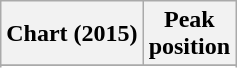<table class="wikitable sortable plainrowheaders">
<tr>
<th>Chart (2015)</th>
<th>Peak<br>position</th>
</tr>
<tr>
</tr>
<tr>
</tr>
<tr>
</tr>
</table>
